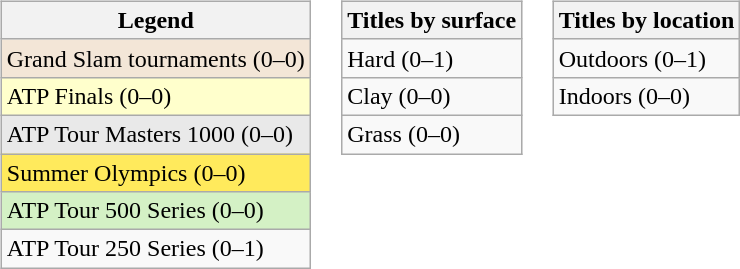<table>
<tr valign=top>
<td><br><table class=wikitable>
<tr>
<th>Legend</th>
</tr>
<tr style="background:#f3e6d7;">
<td>Grand Slam tournaments (0–0)</td>
</tr>
<tr style="background:#ffc;">
<td>ATP Finals (0–0)</td>
</tr>
<tr style="background:#e9e9e9;">
<td>ATP Tour Masters 1000 (0–0)</td>
</tr>
<tr bgcolor=ffea5c>
<td>Summer Olympics (0–0)</td>
</tr>
<tr style="background:#d4f1c5;">
<td>ATP Tour 500 Series (0–0)</td>
</tr>
<tr>
<td>ATP Tour 250 Series (0–1)</td>
</tr>
</table>
</td>
<td><br><table class=wikitable>
<tr>
<th>Titles by surface</th>
</tr>
<tr>
<td>Hard (0–1)</td>
</tr>
<tr>
<td>Clay (0–0)</td>
</tr>
<tr>
<td>Grass (0–0)</td>
</tr>
</table>
</td>
<td><br><table class=wikitable>
<tr>
<th>Titles by location</th>
</tr>
<tr>
<td>Outdoors (0–1)</td>
</tr>
<tr>
<td>Indoors (0–0)</td>
</tr>
</table>
</td>
</tr>
</table>
